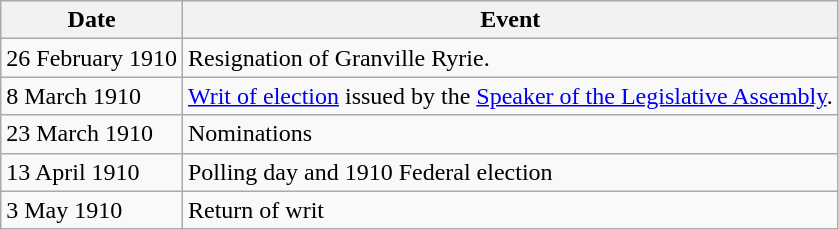<table class="wikitable">
<tr>
<th>Date</th>
<th>Event</th>
</tr>
<tr>
<td>26 February 1910</td>
<td>Resignation of Granville Ryrie.</td>
</tr>
<tr>
<td>8 March 1910</td>
<td><a href='#'>Writ of election</a> issued by the <a href='#'>Speaker of the Legislative Assembly</a>.</td>
</tr>
<tr>
<td>23 March 1910</td>
<td>Nominations</td>
</tr>
<tr>
<td>13 April 1910</td>
<td>Polling day and 1910 Federal election</td>
</tr>
<tr>
<td>3 May 1910</td>
<td>Return of writ</td>
</tr>
</table>
